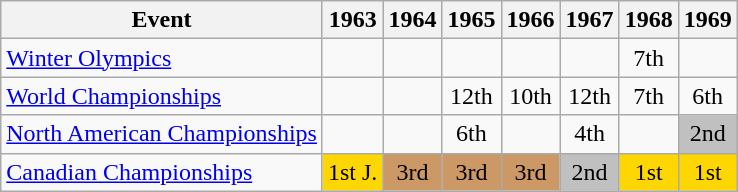<table class="wikitable">
<tr>
<th>Event</th>
<th>1963</th>
<th>1964</th>
<th>1965</th>
<th>1966</th>
<th>1967</th>
<th>1968</th>
<th>1969</th>
</tr>
<tr>
<td><a href='#'>Winter Olympics</a></td>
<td></td>
<td></td>
<td></td>
<td></td>
<td></td>
<td align="center">7th</td>
<td></td>
</tr>
<tr>
<td><a href='#'>World Championships</a></td>
<td></td>
<td></td>
<td align="center">12th</td>
<td align="center">10th</td>
<td align="center">12th</td>
<td align="center">7th</td>
<td align="center">6th</td>
</tr>
<tr>
<td><a href='#'>North American Championships</a></td>
<td></td>
<td></td>
<td align="center">6th</td>
<td></td>
<td align="center">4th</td>
<td></td>
<td align="center" bgcolor="silver">2nd</td>
</tr>
<tr>
<td><a href='#'>Canadian Championships</a></td>
<td align="center" bgcolor="gold">1st J.</td>
<td align="center" bgcolor="cc9966">3rd</td>
<td align="center" bgcolor="cc9966">3rd</td>
<td align="center" bgcolor="cc9966">3rd</td>
<td align="center" bgcolor="silver">2nd</td>
<td align="center" bgcolor="gold">1st</td>
<td align="center" bgcolor="gold">1st</td>
</tr>
</table>
